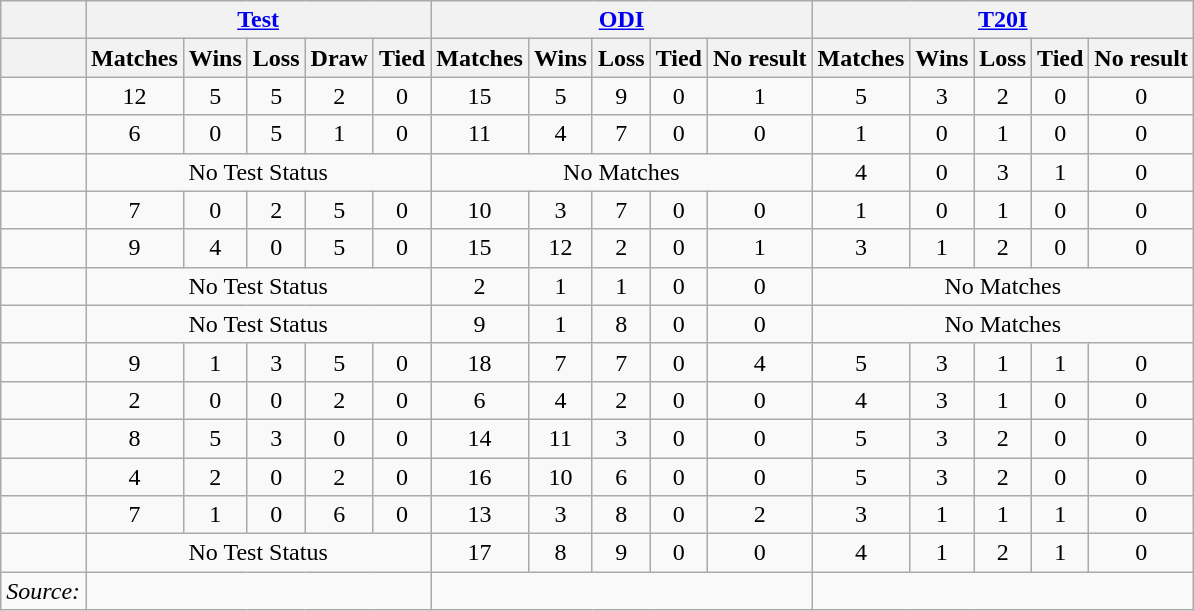<table class="wikitable" style="text-align:center">
<tr>
<th></th>
<th colspan=5><a href='#'>Test</a></th>
<th colspan=5><a href='#'>ODI</a></th>
<th colspan=5><a href='#'>T20I</a></th>
</tr>
<tr>
<th></th>
<th>Matches</th>
<th>Wins</th>
<th>Loss</th>
<th>Draw</th>
<th>Tied</th>
<th>Matches</th>
<th>Wins</th>
<th>Loss</th>
<th>Tied</th>
<th>No result</th>
<th>Matches</th>
<th>Wins</th>
<th>Loss</th>
<th>Tied</th>
<th>No result</th>
</tr>
<tr>
<td align="left"></td>
<td>12</td>
<td>5</td>
<td>5</td>
<td>2</td>
<td>0</td>
<td>15</td>
<td>5</td>
<td>9</td>
<td>0</td>
<td>1</td>
<td>5</td>
<td>3</td>
<td>2</td>
<td>0</td>
<td>0</td>
</tr>
<tr>
<td align="left"></td>
<td>6</td>
<td>0</td>
<td>5</td>
<td>1</td>
<td>0</td>
<td>11</td>
<td>4</td>
<td>7</td>
<td>0</td>
<td>0</td>
<td>1</td>
<td>0</td>
<td>1</td>
<td>0</td>
<td>0</td>
</tr>
<tr>
<td align="left"></td>
<td colspan=5>No Test Status</td>
<td colspan=5>No Matches</td>
<td>4</td>
<td>0</td>
<td>3</td>
<td>1</td>
<td>0</td>
</tr>
<tr>
<td align="left"></td>
<td>7</td>
<td>0</td>
<td>2</td>
<td>5</td>
<td>0</td>
<td>10</td>
<td>3</td>
<td>7</td>
<td>0</td>
<td>0</td>
<td>1</td>
<td>0</td>
<td>1</td>
<td>0</td>
<td>0</td>
</tr>
<tr>
<td align="left"></td>
<td>9</td>
<td>4</td>
<td>0</td>
<td>5</td>
<td>0</td>
<td>15</td>
<td>12</td>
<td>2</td>
<td>0</td>
<td>1</td>
<td>3</td>
<td>1</td>
<td>2</td>
<td>0</td>
<td>0</td>
</tr>
<tr>
<td align="left"></td>
<td colspan=5>No Test Status</td>
<td>2</td>
<td>1</td>
<td>1</td>
<td>0</td>
<td>0</td>
<td colspan=5>No Matches</td>
</tr>
<tr>
<td align="left"></td>
<td colspan=5>No Test Status</td>
<td>9</td>
<td>1</td>
<td>8</td>
<td>0</td>
<td>0</td>
<td colspan=5>No Matches</td>
</tr>
<tr>
<td align="left"></td>
<td>9</td>
<td>1</td>
<td>3</td>
<td>5</td>
<td>0</td>
<td>18</td>
<td>7</td>
<td>7</td>
<td>0</td>
<td>4</td>
<td>5</td>
<td>3</td>
<td>1</td>
<td>1</td>
<td>0</td>
</tr>
<tr>
<td align="left"></td>
<td>2</td>
<td>0</td>
<td>0</td>
<td>2</td>
<td>0</td>
<td>6</td>
<td>4</td>
<td>2</td>
<td>0</td>
<td>0</td>
<td>4</td>
<td>3</td>
<td>1</td>
<td>0</td>
<td>0</td>
</tr>
<tr>
<td align="left"></td>
<td>8</td>
<td>5</td>
<td>3</td>
<td>0</td>
<td>0</td>
<td>14</td>
<td>11</td>
<td>3</td>
<td>0</td>
<td>0</td>
<td>5</td>
<td>3</td>
<td>2</td>
<td>0</td>
<td>0</td>
</tr>
<tr>
<td align="left"></td>
<td>4</td>
<td>2</td>
<td>0</td>
<td>2</td>
<td>0</td>
<td>16</td>
<td>10</td>
<td>6</td>
<td>0</td>
<td>0</td>
<td>5</td>
<td>3</td>
<td>2</td>
<td>0</td>
<td>0</td>
</tr>
<tr>
<td align="left"></td>
<td>7</td>
<td>1</td>
<td>0</td>
<td>6</td>
<td>0</td>
<td>13</td>
<td>3</td>
<td>8</td>
<td>0</td>
<td>2</td>
<td>3</td>
<td>1</td>
<td>1</td>
<td>1</td>
<td>0</td>
</tr>
<tr>
<td align="left"></td>
<td colspan=5>No Test Status</td>
<td>17</td>
<td>8</td>
<td>9</td>
<td>0</td>
<td>0</td>
<td>4</td>
<td>1</td>
<td>2</td>
<td>1</td>
<td>0</td>
</tr>
<tr>
<td><em>Source:</em></td>
<td colspan=5></td>
<td colspan=5></td>
<td colspan=5></td>
</tr>
</table>
